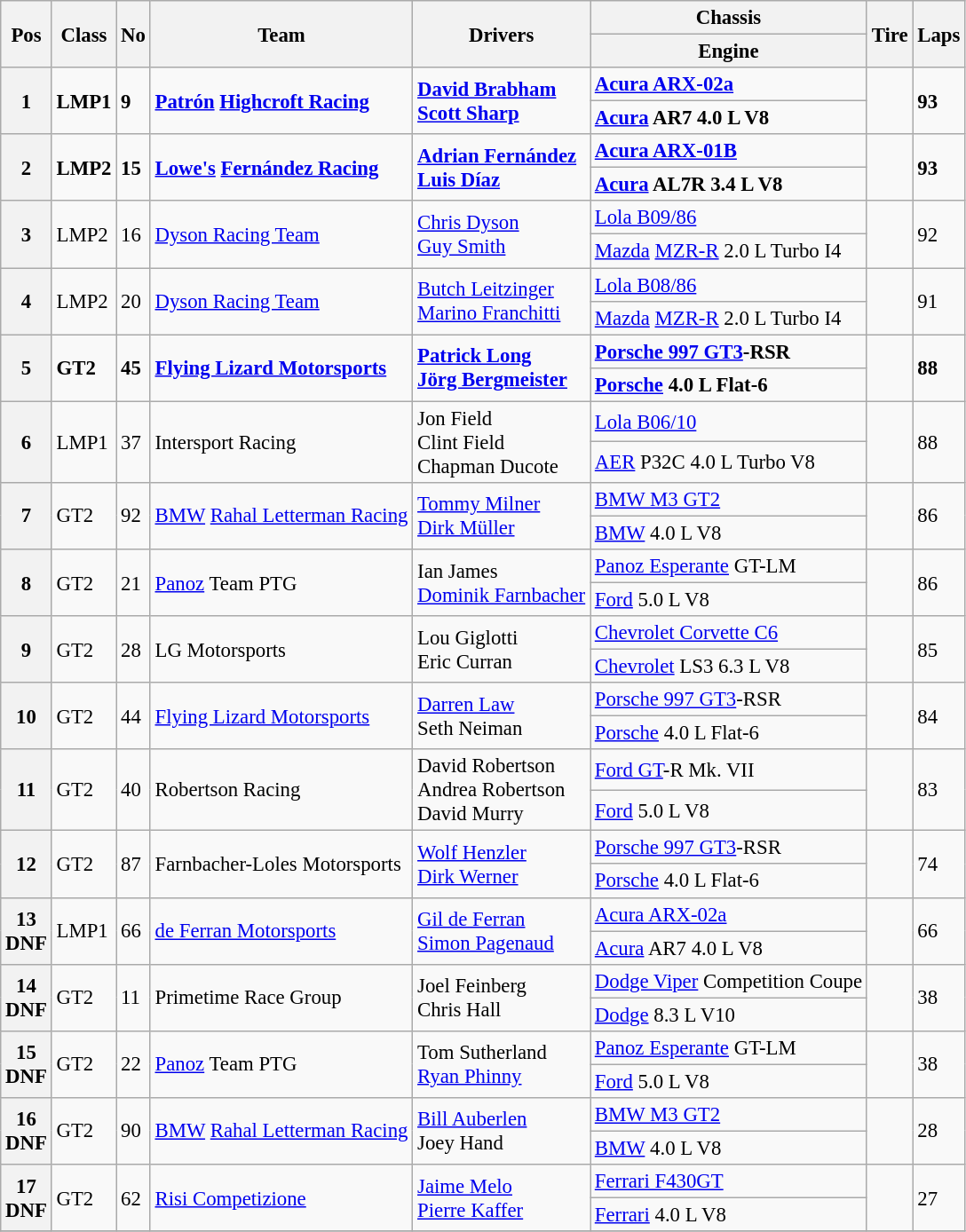<table class="wikitable" style="font-size: 95%;">
<tr>
<th rowspan=2>Pos</th>
<th rowspan=2>Class</th>
<th rowspan=2>No</th>
<th rowspan=2>Team</th>
<th rowspan=2>Drivers</th>
<th>Chassis</th>
<th rowspan=2>Tire</th>
<th rowspan=2>Laps</th>
</tr>
<tr>
<th>Engine</th>
</tr>
<tr style="font-weight:bold">
<th rowspan=2>1</th>
<td rowspan=2>LMP1</td>
<td rowspan=2>9</td>
<td rowspan=2> <a href='#'>Patrón</a> <a href='#'>Highcroft Racing</a></td>
<td rowspan=2> <a href='#'>David Brabham</a><br> <a href='#'>Scott Sharp</a></td>
<td><a href='#'>Acura ARX-02a</a></td>
<td rowspan=2></td>
<td rowspan=2>93</td>
</tr>
<tr style="font-weight:bold">
<td><a href='#'>Acura</a> AR7 4.0 L V8</td>
</tr>
<tr style="font-weight:bold">
<th rowspan=2>2</th>
<td rowspan=2>LMP2</td>
<td rowspan=2>15</td>
<td rowspan=2> <a href='#'>Lowe's</a> <a href='#'>Fernández Racing</a></td>
<td rowspan=2> <a href='#'>Adrian Fernández</a><br> <a href='#'>Luis Díaz</a></td>
<td><a href='#'>Acura ARX-01B</a></td>
<td rowspan=2></td>
<td rowspan=2>93</td>
</tr>
<tr style="font-weight:bold">
<td><a href='#'>Acura</a> AL7R 3.4 L V8</td>
</tr>
<tr>
<th rowspan=2>3</th>
<td rowspan=2>LMP2</td>
<td rowspan=2>16</td>
<td rowspan=2> <a href='#'>Dyson Racing Team</a></td>
<td rowspan=2> <a href='#'>Chris Dyson</a><br> <a href='#'>Guy Smith</a></td>
<td><a href='#'>Lola B09/86</a></td>
<td rowspan=2></td>
<td rowspan=2>92</td>
</tr>
<tr>
<td><a href='#'>Mazda</a> <a href='#'>MZR-R</a> 2.0 L Turbo I4</td>
</tr>
<tr>
<th rowspan=2>4</th>
<td rowspan=2>LMP2</td>
<td rowspan=2>20</td>
<td rowspan=2> <a href='#'>Dyson Racing Team</a></td>
<td rowspan=2> <a href='#'>Butch Leitzinger</a><br> <a href='#'>Marino Franchitti</a></td>
<td><a href='#'>Lola B08/86</a></td>
<td rowspan=2></td>
<td rowspan=2>91</td>
</tr>
<tr>
<td><a href='#'>Mazda</a> <a href='#'>MZR-R</a> 2.0 L Turbo I4</td>
</tr>
<tr style="font-weight:bold">
<th rowspan=2>5</th>
<td rowspan=2>GT2</td>
<td rowspan=2>45</td>
<td rowspan=2> <a href='#'>Flying Lizard Motorsports</a></td>
<td rowspan=2> <a href='#'>Patrick Long</a><br> <a href='#'>Jörg Bergmeister</a></td>
<td><a href='#'>Porsche 997 GT3</a>-RSR</td>
<td rowspan=2></td>
<td rowspan=2>88</td>
</tr>
<tr style="font-weight:bold">
<td><a href='#'>Porsche</a> 4.0 L Flat-6</td>
</tr>
<tr>
<th rowspan=2>6</th>
<td rowspan=2>LMP1</td>
<td rowspan=2>37</td>
<td rowspan=2> Intersport Racing</td>
<td rowspan=2> Jon Field<br> Clint Field<br> Chapman Ducote</td>
<td><a href='#'>Lola B06/10</a></td>
<td rowspan=2></td>
<td rowspan=2>88</td>
</tr>
<tr>
<td><a href='#'>AER</a> P32C 4.0 L Turbo V8</td>
</tr>
<tr>
<th rowspan=2>7</th>
<td rowspan=2>GT2</td>
<td rowspan=2>92</td>
<td rowspan=2> <a href='#'>BMW</a> <a href='#'>Rahal Letterman Racing</a></td>
<td rowspan=2> <a href='#'>Tommy Milner</a><br> <a href='#'>Dirk Müller</a></td>
<td><a href='#'>BMW M3 GT2</a></td>
<td rowspan=2></td>
<td rowspan=2>86</td>
</tr>
<tr>
<td><a href='#'>BMW</a> 4.0 L V8</td>
</tr>
<tr>
<th rowspan=2>8</th>
<td rowspan=2>GT2</td>
<td rowspan=2>21</td>
<td rowspan=2> <a href='#'>Panoz</a> Team PTG</td>
<td rowspan=2> Ian James<br> <a href='#'>Dominik Farnbacher</a></td>
<td><a href='#'>Panoz Esperante</a> GT-LM</td>
<td rowspan=2></td>
<td rowspan=2>86</td>
</tr>
<tr>
<td><a href='#'>Ford</a> 5.0 L V8</td>
</tr>
<tr>
<th rowspan=2>9</th>
<td rowspan=2>GT2</td>
<td rowspan=2>28</td>
<td rowspan=2> LG Motorsports</td>
<td rowspan=2> Lou Giglotti<br> Eric Curran</td>
<td><a href='#'>Chevrolet Corvette C6</a></td>
<td rowspan=2></td>
<td rowspan=2>85</td>
</tr>
<tr>
<td><a href='#'>Chevrolet</a> LS3 6.3 L V8</td>
</tr>
<tr>
<th rowspan=2>10</th>
<td rowspan=2>GT2</td>
<td rowspan=2>44</td>
<td rowspan=2> <a href='#'>Flying Lizard Motorsports</a></td>
<td rowspan=2> <a href='#'>Darren Law</a><br> Seth Neiman</td>
<td><a href='#'>Porsche 997 GT3</a>-RSR</td>
<td rowspan=2></td>
<td rowspan=2>84</td>
</tr>
<tr>
<td><a href='#'>Porsche</a> 4.0 L Flat-6</td>
</tr>
<tr>
<th rowspan=2>11</th>
<td rowspan=2>GT2</td>
<td rowspan=2>40</td>
<td rowspan=2> Robertson Racing</td>
<td rowspan=2> David Robertson<br> Andrea Robertson<br> David Murry</td>
<td><a href='#'>Ford GT</a>-R Mk. VII</td>
<td rowspan=2></td>
<td rowspan=2>83</td>
</tr>
<tr>
<td><a href='#'>Ford</a> 5.0 L V8</td>
</tr>
<tr>
<th rowspan=2>12</th>
<td rowspan=2>GT2</td>
<td rowspan=2>87</td>
<td rowspan=2> Farnbacher-Loles Motorsports</td>
<td rowspan=2> <a href='#'>Wolf Henzler</a><br> <a href='#'>Dirk Werner</a></td>
<td><a href='#'>Porsche 997 GT3</a>-RSR</td>
<td rowspan=2></td>
<td rowspan=2>74</td>
</tr>
<tr>
<td><a href='#'>Porsche</a> 4.0 L Flat-6</td>
</tr>
<tr>
<th rowspan=2>13<br>DNF</th>
<td rowspan=2>LMP1</td>
<td rowspan=2>66</td>
<td rowspan=2> <a href='#'>de Ferran Motorsports</a></td>
<td rowspan=2> <a href='#'>Gil de Ferran</a><br> <a href='#'>Simon Pagenaud</a></td>
<td><a href='#'>Acura ARX-02a</a></td>
<td rowspan=2></td>
<td rowspan=2>66</td>
</tr>
<tr>
<td><a href='#'>Acura</a> AR7 4.0 L V8</td>
</tr>
<tr>
<th rowspan=2>14<br>DNF</th>
<td rowspan=2>GT2</td>
<td rowspan=2>11</td>
<td rowspan=2> Primetime Race Group</td>
<td rowspan=2> Joel Feinberg<br> Chris Hall</td>
<td><a href='#'>Dodge Viper</a> Competition Coupe</td>
<td rowspan=2></td>
<td rowspan=2>38</td>
</tr>
<tr>
<td><a href='#'>Dodge</a> 8.3 L V10</td>
</tr>
<tr>
<th rowspan=2>15<br>DNF</th>
<td rowspan=2>GT2</td>
<td rowspan=2>22</td>
<td rowspan=2> <a href='#'>Panoz</a> Team PTG</td>
<td rowspan=2> Tom Sutherland<br> <a href='#'>Ryan Phinny</a></td>
<td><a href='#'>Panoz Esperante</a> GT-LM</td>
<td rowspan=2></td>
<td rowspan=2>38</td>
</tr>
<tr>
<td><a href='#'>Ford</a> 5.0 L V8</td>
</tr>
<tr>
<th rowspan=2>16<br>DNF</th>
<td rowspan=2>GT2</td>
<td rowspan=2>90</td>
<td rowspan=2> <a href='#'>BMW</a> <a href='#'>Rahal Letterman Racing</a></td>
<td rowspan=2> <a href='#'>Bill Auberlen</a><br> Joey Hand</td>
<td><a href='#'>BMW M3 GT2</a></td>
<td rowspan=2></td>
<td rowspan=2>28</td>
</tr>
<tr>
<td><a href='#'>BMW</a> 4.0 L V8</td>
</tr>
<tr>
<th rowspan=2>17<br>DNF</th>
<td rowspan=2>GT2</td>
<td rowspan=2>62</td>
<td rowspan=2> <a href='#'>Risi Competizione</a></td>
<td rowspan=2> <a href='#'>Jaime Melo</a><br> <a href='#'>Pierre Kaffer</a></td>
<td><a href='#'>Ferrari F430GT</a></td>
<td rowspan=2></td>
<td rowspan=2>27</td>
</tr>
<tr>
<td><a href='#'>Ferrari</a> 4.0 L V8</td>
</tr>
<tr>
</tr>
</table>
